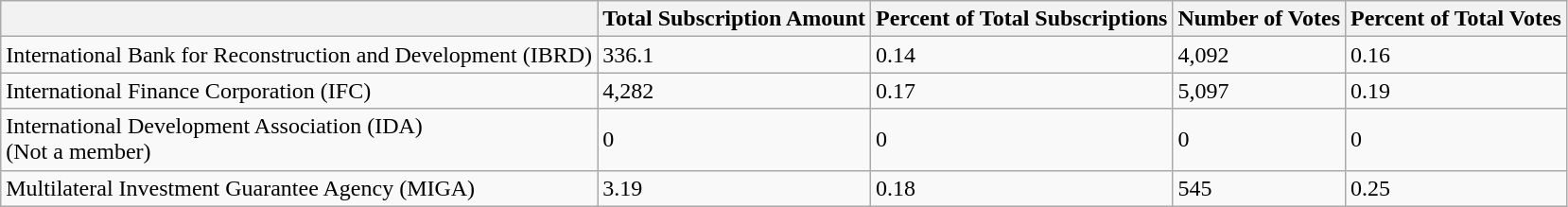<table class="wikitable sortable mw-collapsible">
<tr>
<th></th>
<th>Total Subscription Amount</th>
<th>Percent of Total Subscriptions</th>
<th>Number of Votes</th>
<th>Percent of Total Votes</th>
</tr>
<tr>
<td>International Bank for Reconstruction and Development (IBRD)</td>
<td>336.1</td>
<td>0.14</td>
<td>4,092</td>
<td>0.16</td>
</tr>
<tr>
<td>International Finance Corporation (IFC)</td>
<td>4,282</td>
<td>0.17</td>
<td>5,097</td>
<td>0.19</td>
</tr>
<tr>
<td>International Development Association (IDA)<br>(Not a member)</td>
<td>0</td>
<td>0</td>
<td>0</td>
<td>0</td>
</tr>
<tr>
<td>Multilateral Investment Guarantee Agency (MIGA)</td>
<td>3.19</td>
<td>0.18</td>
<td>545</td>
<td>0.25</td>
</tr>
</table>
